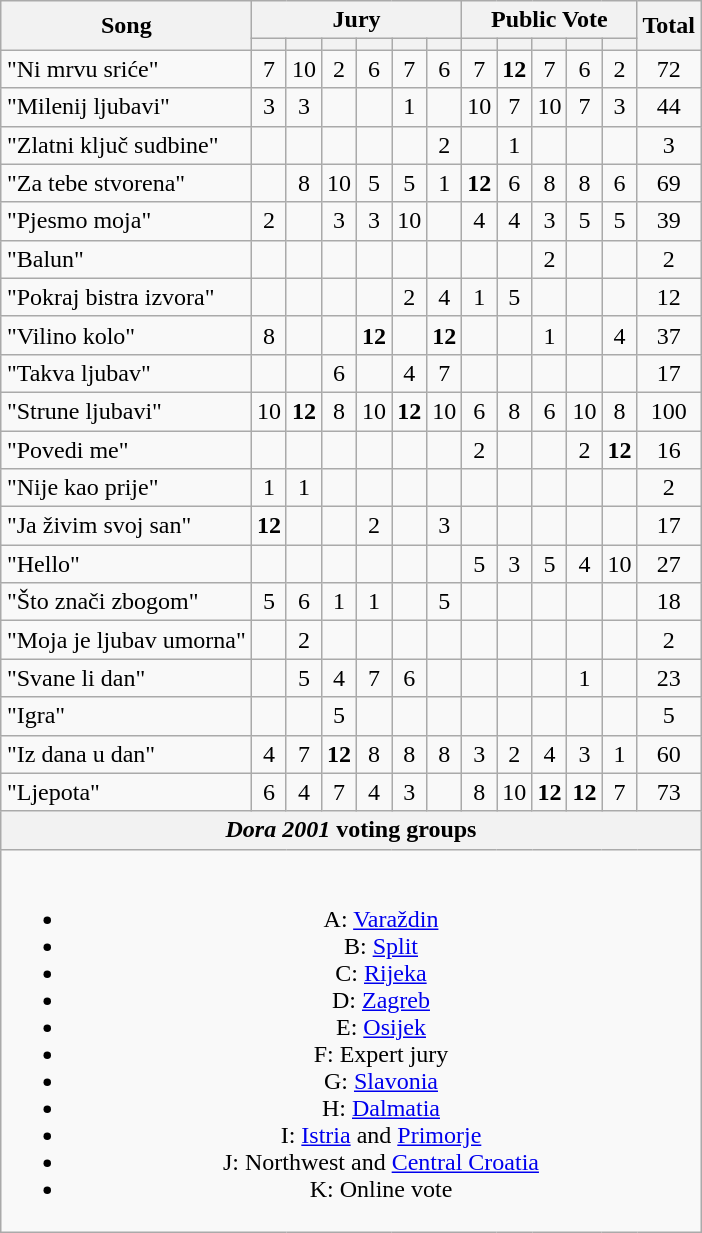<table class="wikitable collapsible" style="margin: 1em auto 1em auto; text-align:center;">
<tr>
<th rowspan="2">Song</th>
<th colspan="6">Jury</th>
<th colspan="5">Public Vote</th>
<th rowspan="2">Total</th>
</tr>
<tr>
<th></th>
<th></th>
<th></th>
<th></th>
<th></th>
<th></th>
<th></th>
<th></th>
<th></th>
<th></th>
<th></th>
</tr>
<tr>
<td align="left">"Ni mrvu sriće"</td>
<td>7</td>
<td>10</td>
<td>2</td>
<td>6</td>
<td>7</td>
<td>6</td>
<td>7</td>
<td><strong>12</strong></td>
<td>7</td>
<td>6</td>
<td>2</td>
<td>72</td>
</tr>
<tr>
<td align="left">"Milenij ljubavi"</td>
<td>3</td>
<td>3</td>
<td></td>
<td></td>
<td>1</td>
<td></td>
<td>10</td>
<td>7</td>
<td>10</td>
<td>7</td>
<td>3</td>
<td>44</td>
</tr>
<tr>
<td align="left">"Zlatni ključ sudbine"</td>
<td></td>
<td></td>
<td></td>
<td></td>
<td></td>
<td>2</td>
<td></td>
<td>1</td>
<td></td>
<td></td>
<td></td>
<td>3</td>
</tr>
<tr>
<td align="left">"Za tebe stvorena"</td>
<td></td>
<td>8</td>
<td>10</td>
<td>5</td>
<td>5</td>
<td>1</td>
<td><strong>12</strong></td>
<td>6</td>
<td>8</td>
<td>8</td>
<td>6</td>
<td>69</td>
</tr>
<tr>
<td align="left">"Pjesmo moja"</td>
<td>2</td>
<td></td>
<td>3</td>
<td>3</td>
<td>10</td>
<td></td>
<td>4</td>
<td>4</td>
<td>3</td>
<td>5</td>
<td>5</td>
<td>39</td>
</tr>
<tr>
<td align="left">"Balun"</td>
<td></td>
<td></td>
<td></td>
<td></td>
<td></td>
<td></td>
<td></td>
<td></td>
<td>2</td>
<td></td>
<td></td>
<td>2</td>
</tr>
<tr>
<td align="left">"Pokraj bistra izvora"</td>
<td></td>
<td></td>
<td></td>
<td></td>
<td>2</td>
<td>4</td>
<td>1</td>
<td>5</td>
<td></td>
<td></td>
<td></td>
<td>12</td>
</tr>
<tr>
<td align="left">"Vilino kolo"</td>
<td>8</td>
<td></td>
<td></td>
<td><strong>12</strong></td>
<td></td>
<td><strong>12</strong></td>
<td></td>
<td></td>
<td>1</td>
<td></td>
<td>4</td>
<td>37</td>
</tr>
<tr>
<td align="left">"Takva ljubav"</td>
<td></td>
<td></td>
<td>6</td>
<td></td>
<td>4</td>
<td>7</td>
<td></td>
<td></td>
<td></td>
<td></td>
<td></td>
<td>17</td>
</tr>
<tr>
<td align="left">"Strune ljubavi"</td>
<td>10</td>
<td><strong>12</strong></td>
<td>8</td>
<td>10</td>
<td><strong>12</strong></td>
<td>10</td>
<td>6</td>
<td>8</td>
<td>6</td>
<td>10</td>
<td>8</td>
<td>100</td>
</tr>
<tr>
<td align="left">"Povedi me"</td>
<td></td>
<td></td>
<td></td>
<td></td>
<td></td>
<td></td>
<td>2</td>
<td></td>
<td></td>
<td>2</td>
<td><strong>12</strong></td>
<td>16</td>
</tr>
<tr>
<td align="left">"Nije kao prije"</td>
<td>1</td>
<td>1</td>
<td></td>
<td></td>
<td></td>
<td></td>
<td></td>
<td></td>
<td></td>
<td></td>
<td></td>
<td>2</td>
</tr>
<tr>
<td align="left">"Ja živim svoj san"</td>
<td><strong>12</strong></td>
<td></td>
<td></td>
<td>2</td>
<td></td>
<td>3</td>
<td></td>
<td></td>
<td></td>
<td></td>
<td></td>
<td>17</td>
</tr>
<tr>
<td align="left">"Hello"</td>
<td></td>
<td></td>
<td></td>
<td></td>
<td></td>
<td></td>
<td>5</td>
<td>3</td>
<td>5</td>
<td>4</td>
<td>10</td>
<td>27</td>
</tr>
<tr>
<td align="left">"Što znači zbogom"</td>
<td>5</td>
<td>6</td>
<td>1</td>
<td>1</td>
<td></td>
<td>5</td>
<td></td>
<td></td>
<td></td>
<td></td>
<td></td>
<td>18</td>
</tr>
<tr>
<td align="left">"Moja je ljubav umorna"</td>
<td></td>
<td>2</td>
<td></td>
<td></td>
<td></td>
<td></td>
<td></td>
<td></td>
<td></td>
<td></td>
<td></td>
<td>2</td>
</tr>
<tr>
<td align="left">"Svane li dan"</td>
<td></td>
<td>5</td>
<td>4</td>
<td>7</td>
<td>6</td>
<td></td>
<td></td>
<td></td>
<td></td>
<td>1</td>
<td></td>
<td>23</td>
</tr>
<tr>
<td align="left">"Igra"</td>
<td></td>
<td></td>
<td>5</td>
<td></td>
<td></td>
<td></td>
<td></td>
<td></td>
<td></td>
<td></td>
<td></td>
<td>5</td>
</tr>
<tr>
<td align="left">"Iz dana u dan"</td>
<td>4</td>
<td>7</td>
<td><strong>12</strong></td>
<td>8</td>
<td>8</td>
<td>8</td>
<td>3</td>
<td>2</td>
<td>4</td>
<td>3</td>
<td>1</td>
<td>60</td>
</tr>
<tr>
<td align="left">"Ljepota"</td>
<td>6</td>
<td>4</td>
<td>7</td>
<td>4</td>
<td>3</td>
<td></td>
<td>8</td>
<td>10</td>
<td><strong>12</strong></td>
<td><strong>12</strong></td>
<td>7</td>
<td>73</td>
</tr>
<tr>
<th colspan="14"><em>Dora 2001</em> voting groups</th>
</tr>
<tr>
<td colspan="14"><br><ul><li>A: <a href='#'>Varaždin</a></li><li>B: <a href='#'>Split</a></li><li>C: <a href='#'>Rijeka</a></li><li>D: <a href='#'>Zagreb</a></li><li>E: <a href='#'>Osijek</a></li><li>F: Expert jury</li><li>G: <a href='#'>Slavonia</a></li><li>H: <a href='#'>Dalmatia</a></li><li>I: <a href='#'>Istria</a> and <a href='#'>Primorje</a></li><li>J: Northwest and <a href='#'>Central Croatia</a></li><li>K: Online vote</li></ul></td>
</tr>
</table>
